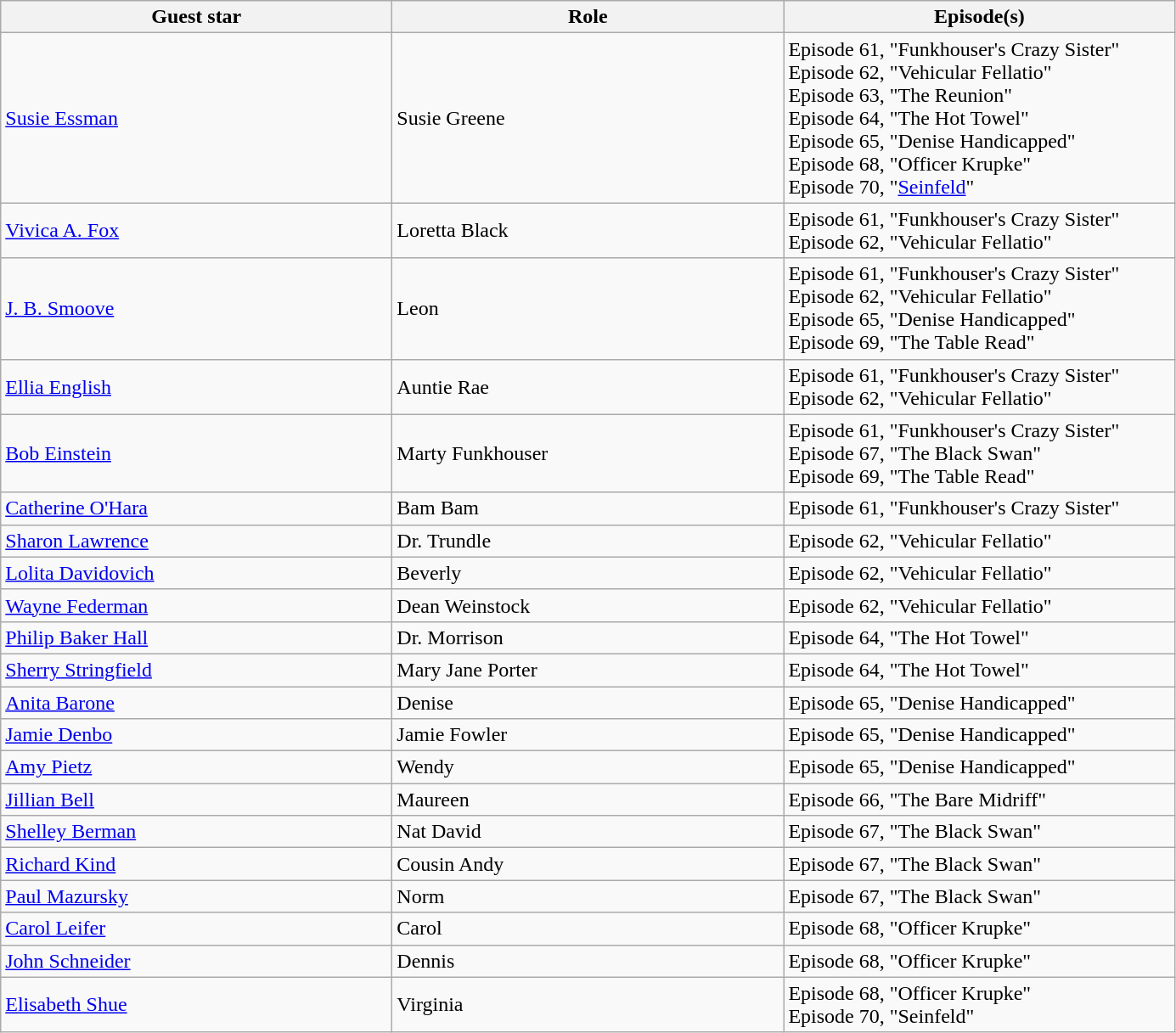<table class="wikitable">
<tr>
<th scope="col" style="width:300px;">Guest star</th>
<th scope="col" style="width:300px;">Role</th>
<th scope="col" style="width:300px;">Episode(s)</th>
</tr>
<tr>
<td><a href='#'>Susie Essman</a></td>
<td>Susie Greene</td>
<td>Episode 61, "Funkhouser's Crazy Sister"<br>Episode 62, "Vehicular Fellatio"<br>Episode 63, "The Reunion"<br>Episode 64, "The Hot Towel"<br>Episode 65, "Denise Handicapped"<br>Episode 68, "Officer Krupke"<br>Episode 70, "<a href='#'>Seinfeld</a>"</td>
</tr>
<tr>
<td><a href='#'>Vivica A. Fox</a></td>
<td>Loretta Black</td>
<td>Episode 61, "Funkhouser's Crazy Sister"<br>Episode 62, "Vehicular Fellatio"</td>
</tr>
<tr>
<td><a href='#'>J. B. Smoove</a></td>
<td>Leon</td>
<td>Episode 61, "Funkhouser's Crazy Sister"<br>Episode 62, "Vehicular Fellatio"<br>Episode 65, "Denise Handicapped"<br>Episode 69, "The Table Read"</td>
</tr>
<tr>
<td><a href='#'>Ellia English</a></td>
<td>Auntie Rae</td>
<td>Episode 61, "Funkhouser's Crazy Sister"<br>Episode 62, "Vehicular Fellatio"</td>
</tr>
<tr>
<td><a href='#'>Bob Einstein</a></td>
<td>Marty Funkhouser</td>
<td>Episode 61, "Funkhouser's Crazy Sister"<br>Episode 67, "The Black Swan"<br>Episode 69, "The Table Read"</td>
</tr>
<tr>
<td><a href='#'>Catherine O'Hara</a></td>
<td>Bam Bam</td>
<td>Episode 61, "Funkhouser's Crazy Sister"</td>
</tr>
<tr>
<td><a href='#'>Sharon Lawrence</a></td>
<td>Dr. Trundle</td>
<td>Episode 62, "Vehicular Fellatio"</td>
</tr>
<tr>
<td><a href='#'>Lolita Davidovich</a></td>
<td>Beverly</td>
<td>Episode 62, "Vehicular Fellatio"</td>
</tr>
<tr>
<td><a href='#'>Wayne Federman</a></td>
<td>Dean Weinstock</td>
<td>Episode 62, "Vehicular Fellatio"</td>
</tr>
<tr>
<td><a href='#'>Philip Baker Hall</a></td>
<td>Dr. Morrison</td>
<td>Episode 64, "The Hot Towel"</td>
</tr>
<tr>
<td><a href='#'>Sherry Stringfield</a></td>
<td>Mary Jane Porter</td>
<td>Episode 64, "The Hot Towel"</td>
</tr>
<tr>
<td><a href='#'>Anita Barone</a></td>
<td>Denise</td>
<td>Episode 65, "Denise Handicapped"</td>
</tr>
<tr>
<td><a href='#'>Jamie Denbo</a></td>
<td>Jamie Fowler</td>
<td>Episode 65, "Denise Handicapped"</td>
</tr>
<tr>
<td><a href='#'>Amy Pietz</a></td>
<td>Wendy</td>
<td>Episode 65, "Denise Handicapped"</td>
</tr>
<tr>
<td><a href='#'>Jillian Bell</a></td>
<td>Maureen</td>
<td>Episode 66, "The Bare Midriff"</td>
</tr>
<tr>
<td><a href='#'>Shelley Berman</a></td>
<td>Nat David</td>
<td>Episode 67, "The Black Swan"</td>
</tr>
<tr>
<td><a href='#'>Richard Kind</a></td>
<td>Cousin Andy</td>
<td>Episode 67, "The Black Swan"</td>
</tr>
<tr>
<td><a href='#'>Paul Mazursky</a></td>
<td>Norm</td>
<td>Episode 67, "The Black Swan"</td>
</tr>
<tr>
<td><a href='#'>Carol Leifer</a></td>
<td>Carol</td>
<td>Episode 68, "Officer Krupke"</td>
</tr>
<tr>
<td><a href='#'>John Schneider</a></td>
<td>Dennis</td>
<td>Episode 68, "Officer Krupke"</td>
</tr>
<tr>
<td><a href='#'>Elisabeth Shue</a></td>
<td>Virginia</td>
<td>Episode 68, "Officer Krupke"<br>Episode 70, "Seinfeld"</td>
</tr>
</table>
